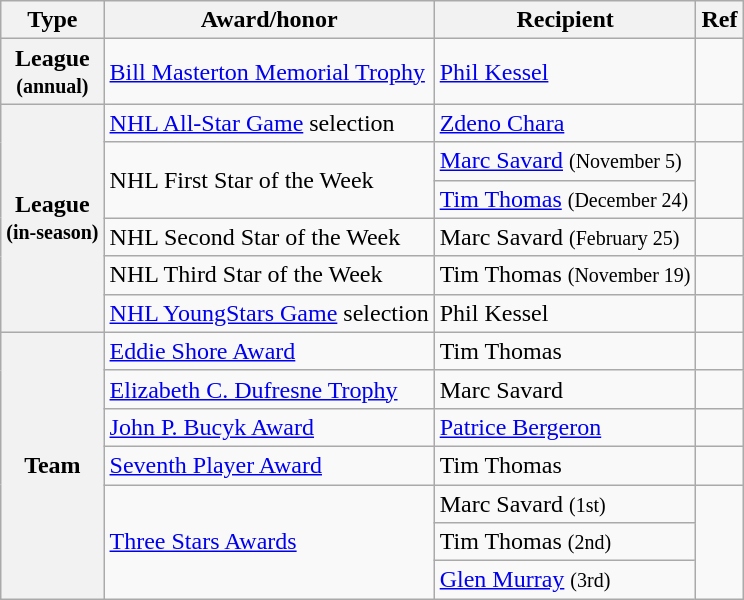<table class="wikitable">
<tr>
<th scope="col">Type</th>
<th scope="col">Award/honor</th>
<th scope="col">Recipient</th>
<th scope="col">Ref</th>
</tr>
<tr>
<th scope="row">League<br><small>(annual)</small></th>
<td><a href='#'>Bill Masterton Memorial Trophy</a></td>
<td><a href='#'>Phil Kessel</a></td>
<td></td>
</tr>
<tr>
<th scope="row" rowspan="6">League<br><small>(in-season)</small></th>
<td><a href='#'>NHL All-Star Game</a> selection</td>
<td><a href='#'>Zdeno Chara</a></td>
<td></td>
</tr>
<tr>
<td rowspan="2">NHL First Star of the Week</td>
<td><a href='#'>Marc Savard</a> <small>(November 5)</small></td>
<td rowspan="2"></td>
</tr>
<tr>
<td><a href='#'>Tim Thomas</a> <small>(December 24)</small></td>
</tr>
<tr>
<td>NHL Second Star of the Week</td>
<td>Marc Savard <small>(February 25)</small></td>
<td></td>
</tr>
<tr>
<td>NHL Third Star of the Week</td>
<td>Tim Thomas <small>(November 19)</small></td>
<td></td>
</tr>
<tr>
<td><a href='#'>NHL YoungStars Game</a> selection</td>
<td>Phil Kessel</td>
<td></td>
</tr>
<tr>
<th scope="row" rowspan="7">Team</th>
<td><a href='#'>Eddie Shore Award</a></td>
<td>Tim Thomas</td>
<td></td>
</tr>
<tr>
<td><a href='#'>Elizabeth C. Dufresne Trophy</a></td>
<td>Marc Savard</td>
<td></td>
</tr>
<tr>
<td><a href='#'>John P. Bucyk Award</a></td>
<td><a href='#'>Patrice Bergeron</a></td>
<td></td>
</tr>
<tr>
<td><a href='#'>Seventh Player Award</a></td>
<td>Tim Thomas</td>
<td></td>
</tr>
<tr>
<td rowspan="5"><a href='#'>Three Stars Awards</a></td>
<td>Marc Savard <small>(1st)</small></td>
<td rowspan="5"></td>
</tr>
<tr>
<td>Tim Thomas <small>(2nd)</small></td>
</tr>
<tr>
<td><a href='#'>Glen Murray</a> <small>(3rd)</small></td>
</tr>
</table>
